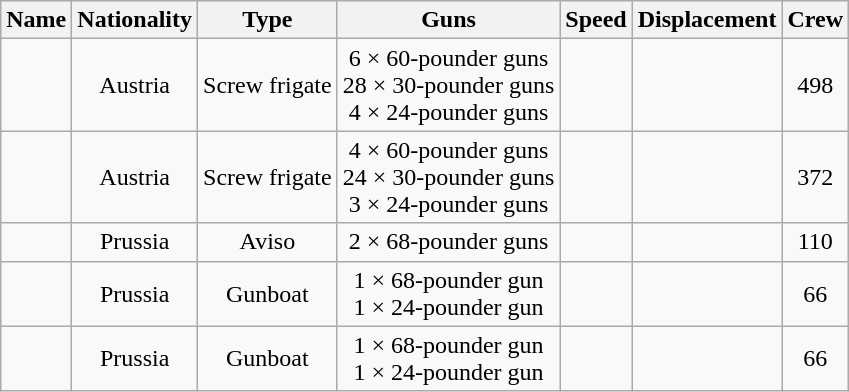<table class=wikitable>
<tr valign=top>
<th>Name</th>
<th>Nationality</th>
<th>Type</th>
<th>Guns</th>
<th>Speed</th>
<th>Displacement</th>
<th>Crew</th>
</tr>
<tr valign=middle>
<td></td>
<td align=center>Austria</td>
<td align=center>Screw frigate</td>
<td align=center>6 × 60-pounder guns<br>28 × 30-pounder guns<br>4 × 24-pounder guns</td>
<td align=center></td>
<td align=center></td>
<td align=center>498</td>
</tr>
<tr valign=middle>
<td></td>
<td align=center>Austria</td>
<td align=center>Screw frigate</td>
<td align=center>4 × 60-pounder guns<br>24 × 30-pounder guns<br>3 × 24-pounder guns</td>
<td align=center></td>
<td align=center></td>
<td align=center>372</td>
</tr>
<tr valign=middle>
<td></td>
<td align=center>Prussia</td>
<td align=center>Aviso</td>
<td align=center>2 × 68-pounder guns</td>
<td align=center></td>
<td align=center></td>
<td align=center>110</td>
</tr>
<tr valign=middle>
<td></td>
<td align=center>Prussia</td>
<td align=center>Gunboat</td>
<td align=center>1 × 68-pounder gun<br>1 × 24-pounder gun</td>
<td align=center></td>
<td align=center></td>
<td align=center>66</td>
</tr>
<tr valign=middle>
<td></td>
<td align=center>Prussia</td>
<td align=center>Gunboat</td>
<td align=center>1 × 68-pounder gun<br>1 × 24-pounder gun</td>
<td align=center></td>
<td align=center></td>
<td align=center>66</td>
</tr>
</table>
